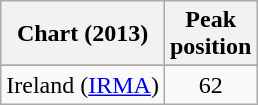<table class="wikitable">
<tr>
<th>Chart (2013)</th>
<th>Peak<br>position</th>
</tr>
<tr>
</tr>
<tr>
<td>Ireland (<a href='#'>IRMA</a>)</td>
<td align=center>62</td>
</tr>
</table>
